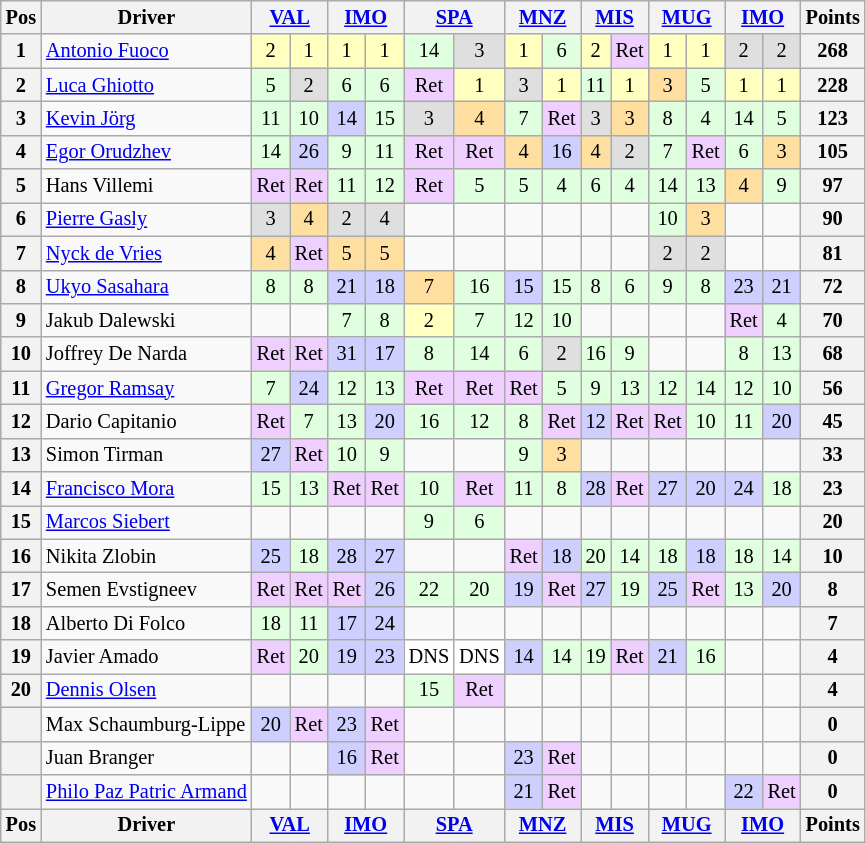<table class="wikitable" style="font-size: 85%; text-align: center;">
<tr valign="top">
<th valign="middle">Pos</th>
<th valign="middle">Driver</th>
<th colspan=2><a href='#'>VAL</a><br></th>
<th colspan=2><a href='#'>IMO</a><br></th>
<th colspan=2><a href='#'>SPA</a><br></th>
<th colspan=2><a href='#'>MNZ</a><br></th>
<th colspan=2><a href='#'>MIS</a><br></th>
<th colspan=2><a href='#'>MUG</a><br></th>
<th colspan=2><a href='#'>IMO</a><br></th>
<th valign="middle">Points</th>
</tr>
<tr>
<th>1</th>
<td align=left> <a href='#'>Antonio Fuoco</a></td>
<td style="background:#FFFFBF;">2</td>
<td style="background:#FFFFBF;">1</td>
<td style="background:#FFFFBF;">1</td>
<td style="background:#FFFFBF;">1</td>
<td style="background:#DFFFDF;">14</td>
<td style="background:#DFDFDF;">3</td>
<td style="background:#FFFFBF;">1</td>
<td style="background:#DFFFDF;">6</td>
<td style="background:#FFFFBF;">2</td>
<td style="background:#EFCFFF;">Ret</td>
<td style="background:#FFFFBF;">1</td>
<td style="background:#FFFFBF;">1</td>
<td style="background:#DFDFDF;">2</td>
<td style="background:#DFDFDF;">2</td>
<th>268</th>
</tr>
<tr>
<th>2</th>
<td align=left> <a href='#'>Luca Ghiotto</a></td>
<td style="background:#DFFFDF;">5</td>
<td style="background:#DFDFDF;">2</td>
<td style="background:#DFFFDF;">6</td>
<td style="background:#DFFFDF;">6</td>
<td style="background:#EFCFFF;">Ret</td>
<td style="background:#FFFFBF;">1</td>
<td style="background:#DFDFDF;">3</td>
<td style="background:#FFFFBF;">1</td>
<td style="background:#DFFFDF;">11</td>
<td style="background:#FFFFBF;">1</td>
<td style="background:#FFDF9F;">3</td>
<td style="background:#DFFFDF;">5</td>
<td style="background:#FFFFBF;">1</td>
<td style="background:#FFFFBF;">1</td>
<th>228</th>
</tr>
<tr>
<th>3</th>
<td align=left> <a href='#'>Kevin Jörg</a></td>
<td style="background:#DFFFDF;">11</td>
<td style="background:#DFFFDF;">10</td>
<td style="background:#CFCFFF;">14</td>
<td style="background:#DFFFDF;">15</td>
<td style="background:#DFDFDF;">3</td>
<td style="background:#FFDF9F;">4</td>
<td style="background:#DFFFDF;">7</td>
<td style="background:#EFCFFF;">Ret</td>
<td style="background:#DFDFDF;">3</td>
<td style="background:#FFDF9F;">3</td>
<td style="background:#DFFFDF;">8</td>
<td style="background:#DFFFDF;">4</td>
<td style="background:#DFFFDF;">14</td>
<td style="background:#DFFFDF;">5</td>
<th>123</th>
</tr>
<tr>
<th>4</th>
<td align=left> <a href='#'>Egor Orudzhev</a></td>
<td style="background:#DFFFDF;">14</td>
<td style="background:#CFCFFF;">26</td>
<td style="background:#DFFFDF;">9</td>
<td style="background:#DFFFDF;">11</td>
<td style="background:#EFCFFF;">Ret</td>
<td style="background:#EFCFFF;">Ret</td>
<td style="background:#FFDF9F;">4</td>
<td style="background:#CFCFFF;">16</td>
<td style="background:#FFDF9F;">4</td>
<td style="background:#DFDFDF;">2</td>
<td style="background:#DFFFDF;">7</td>
<td style="background:#EFCFFF;">Ret</td>
<td style="background:#DFFFDF;">6</td>
<td style="background:#FFDF9F;">3</td>
<th>105</th>
</tr>
<tr>
<th>5</th>
<td align=left> Hans Villemi</td>
<td style="background:#EFCFFF;">Ret</td>
<td style="background:#EFCFFF;">Ret</td>
<td style="background:#DFFFDF;">11</td>
<td style="background:#DFFFDF;">12</td>
<td style="background:#EFCFFF;">Ret</td>
<td style="background:#DFFFDF;">5</td>
<td style="background:#DFFFDF;">5</td>
<td style="background:#DFFFDF;">4</td>
<td style="background:#DFFFDF;">6</td>
<td style="background:#DFFFDF;">4</td>
<td style="background:#DFFFDF;">14</td>
<td style="background:#DFFFDF;">13</td>
<td style="background:#FFDF9F;">4</td>
<td style="background:#DFFFDF;">9</td>
<th>97</th>
</tr>
<tr>
<th>6</th>
<td align=left> <a href='#'>Pierre Gasly</a></td>
<td style="background:#DFDFDF;">3</td>
<td style="background:#FFDF9F;">4</td>
<td style="background:#DFDFDF;">2</td>
<td style="background:#DFDFDF;">4</td>
<td></td>
<td></td>
<td></td>
<td></td>
<td></td>
<td></td>
<td style="background:#DFFFDF;">10</td>
<td style="background:#FFDF9F;">3</td>
<td></td>
<td></td>
<th>90</th>
</tr>
<tr>
<th>7</th>
<td align=left> <a href='#'>Nyck de Vries</a></td>
<td style="background:#FFDF9F;">4</td>
<td style="background:#EFCFFF;">Ret</td>
<td style="background:#FFDF9F;">5</td>
<td style="background:#FFDF9F;">5</td>
<td></td>
<td></td>
<td></td>
<td></td>
<td></td>
<td></td>
<td style="background:#DFDFDF;">2</td>
<td style="background:#DFDFDF;">2</td>
<td></td>
<td></td>
<th>81</th>
</tr>
<tr>
<th>8</th>
<td align=left> <a href='#'>Ukyo Sasahara</a></td>
<td style="background:#DFFFDF;">8</td>
<td style="background:#DFFFDF;">8</td>
<td style="background:#CFCFFF;">21</td>
<td style="background:#CFCFFF;">18</td>
<td style="background:#FFDF9F;">7</td>
<td style="background:#DFFFDF;">16</td>
<td style="background:#CFCFFF;">15</td>
<td style="background:#DFFFDF;">15</td>
<td style="background:#DFFFDF;">8</td>
<td style="background:#DFFFDF;">6</td>
<td style="background:#DFFFDF;">9</td>
<td style="background:#DFFFDF;">8</td>
<td style="background:#CFCFFF;">23</td>
<td style="background:#CFCFFF;">21</td>
<th>72</th>
</tr>
<tr>
<th>9</th>
<td align=left> Jakub Dalewski</td>
<td></td>
<td></td>
<td style="background:#DFFFDF;">7</td>
<td style="background:#DFFFDF;">8</td>
<td style="background:#FFFFBF;">2</td>
<td style="background:#DFFFDF;">7</td>
<td style="background:#DFFFDF;">12</td>
<td style="background:#DFFFDF;">10</td>
<td></td>
<td></td>
<td></td>
<td></td>
<td style="background:#EFCFFF;">Ret</td>
<td style="background:#DFFFDF;">4</td>
<th>70</th>
</tr>
<tr>
<th>10</th>
<td align=left> Joffrey De Narda</td>
<td style="background:#EFCFFF;">Ret</td>
<td style="background:#EFCFFF;">Ret</td>
<td style="background:#CFCFFF;">31</td>
<td style="background:#CFCFFF;">17</td>
<td style="background:#DFFFDF;">8</td>
<td style="background:#DFFFDF;">14</td>
<td style="background:#DFFFDF;">6</td>
<td style="background:#DFDFDF;">2</td>
<td style="background:#DFFFDF;">16</td>
<td style="background:#DFFFDF;">9</td>
<td></td>
<td></td>
<td style="background:#DFFFDF;">8</td>
<td style="background:#DFFFDF;">13</td>
<th>68</th>
</tr>
<tr>
<th>11</th>
<td align=left> <a href='#'>Gregor Ramsay</a></td>
<td style="background:#DFFFDF;">7</td>
<td style="background:#CFCFFF;">24</td>
<td style="background:#DFFFDF;">12</td>
<td style="background:#DFFFDF;">13</td>
<td style="background:#EFCFFF;">Ret</td>
<td style="background:#EFCFFF;">Ret</td>
<td style="background:#EFCFFF;">Ret</td>
<td style="background:#DFFFDF;">5</td>
<td style="background:#DFFFDF;">9</td>
<td style="background:#DFFFDF;">13</td>
<td style="background:#DFFFDF;">12</td>
<td style="background:#DFFFDF;">14</td>
<td style="background:#DFFFDF;">12</td>
<td style="background:#DFFFDF;">10</td>
<th>56</th>
</tr>
<tr>
<th>12</th>
<td align=left> Dario Capitanio</td>
<td style="background:#EFCFFF;">Ret</td>
<td style="background:#DFFFDF;">7</td>
<td style="background:#DFFFDF;">13</td>
<td style="background:#CFCFFF;">20</td>
<td style="background:#DFFFDF;">16</td>
<td style="background:#DFFFDF;">12</td>
<td style="background:#DFFFDF;">8</td>
<td style="background:#EFCFFF;">Ret</td>
<td style="background:#CFCFFF;">12</td>
<td style="background:#EFCFFF;">Ret</td>
<td style="background:#EFCFFF;">Ret</td>
<td style="background:#DFFFDF;">10</td>
<td style="background:#DFFFDF;">11</td>
<td style="background:#CFCFFF;">20</td>
<th>45</th>
</tr>
<tr>
<th>13</th>
<td align=left> Simon Tirman</td>
<td style="background:#CFCFFF;">27</td>
<td style="background:#EFCFFF;">Ret</td>
<td style="background:#DFFFDF;">10</td>
<td style="background:#DFFFDF;">9</td>
<td></td>
<td></td>
<td style="background:#DFFFDF;">9</td>
<td style="background:#FFDF9F;">3</td>
<td></td>
<td></td>
<td></td>
<td></td>
<td></td>
<td></td>
<th>33</th>
</tr>
<tr>
<th>14</th>
<td align=left> <a href='#'>Francisco Mora</a></td>
<td style="background:#DFFFDF;">15</td>
<td style="background:#DFFFDF;">13</td>
<td style="background:#EFCFFF;">Ret</td>
<td style="background:#EFCFFF;">Ret</td>
<td style="background:#DFFFDF;">10</td>
<td style="background:#EFCFFF;">Ret</td>
<td style="background:#DFFFDF;">11</td>
<td style="background:#DFFFDF;">8</td>
<td style="background:#CFCFFF;">28</td>
<td style="background:#EFCFFF;">Ret</td>
<td style="background:#CFCFFF;">27</td>
<td style="background:#CFCFFF;">20</td>
<td style="background:#CFCFFF;">24</td>
<td style="background:#DFFFDF;">18</td>
<th>23</th>
</tr>
<tr>
<th>15</th>
<td align=left> <a href='#'>Marcos Siebert</a></td>
<td></td>
<td></td>
<td></td>
<td></td>
<td style="background:#DFFFDF;">9</td>
<td style="background:#DFFFDF;">6</td>
<td></td>
<td></td>
<td></td>
<td></td>
<td></td>
<td></td>
<td></td>
<td></td>
<th>20</th>
</tr>
<tr>
<th>16</th>
<td align=left> Nikita Zlobin</td>
<td style="background:#CFCFFF;">25</td>
<td style="background:#DFFFDF;">18</td>
<td style="background:#CFCFFF;">28</td>
<td style="background:#CFCFFF;">27</td>
<td></td>
<td></td>
<td style="background:#EFCFFF;">Ret</td>
<td style="background:#CFCFFF;">18</td>
<td style="background:#DFFFDF;">20</td>
<td style="background:#DFFFDF;">14</td>
<td style="background:#DFFFDF;">18</td>
<td style="background:#CFCFFF;">18</td>
<td style="background:#DFFFDF;">18</td>
<td style="background:#DFFFDF;">14</td>
<th>10</th>
</tr>
<tr>
<th>17</th>
<td align=left> Semen Evstigneev</td>
<td style="background:#EFCFFF;">Ret</td>
<td style="background:#EFCFFF;">Ret</td>
<td style="background:#EFCFFF;">Ret</td>
<td style="background:#CFCFFF;">26</td>
<td style="background:#DFFFDF;">22</td>
<td style="background:#DFFFDF;">20</td>
<td style="background:#CFCFFF;">19</td>
<td style="background:#EFCFFF;">Ret</td>
<td style="background:#CFCFFF;">27</td>
<td style="background:#DFFFDF;">19</td>
<td style="background:#CFCFFF;">25</td>
<td style="background:#EFCFFF;">Ret</td>
<td style="background:#DFFFDF;">13</td>
<td style="background:#CFCFFF;">20</td>
<th>8</th>
</tr>
<tr>
<th>18</th>
<td align=left> Alberto Di Folco</td>
<td style="background:#DFFFDF;">18</td>
<td style="background:#DFFFDF;">11</td>
<td style="background:#CFCFFF;">17</td>
<td style="background:#CFCFFF;">24</td>
<td></td>
<td></td>
<td></td>
<td></td>
<td></td>
<td></td>
<td></td>
<td></td>
<td></td>
<td></td>
<th>7</th>
</tr>
<tr>
<th>19</th>
<td align=left> Javier Amado</td>
<td style="background:#EFCFFF;">Ret</td>
<td style="background:#DFFFDF;">20</td>
<td style="background:#CFCFFF;">19</td>
<td style="background:#CFCFFF;">23</td>
<td style="background:#FFFFFF;">DNS</td>
<td style="background:#FFFFFF;">DNS</td>
<td style="background:#CFCFFF;">14</td>
<td style="background:#DFFFDF;">14</td>
<td style="background:#DFFFDF;">19</td>
<td style="background:#EFCFFF;">Ret</td>
<td style="background:#CFCFFF;">21</td>
<td style="background:#DFFFDF;">16</td>
<td></td>
<td></td>
<th>4</th>
</tr>
<tr>
<th>20</th>
<td align=left> <a href='#'>Dennis Olsen</a></td>
<td></td>
<td></td>
<td></td>
<td></td>
<td style="background:#DFFFDF;">15</td>
<td style="background:#EFCFFF;">Ret</td>
<td></td>
<td></td>
<td></td>
<td></td>
<td></td>
<td></td>
<td></td>
<td></td>
<th>4</th>
</tr>
<tr>
<th></th>
<td align=left> Max Schaumburg-Lippe</td>
<td style="background:#CFCFFF;">20</td>
<td style="background:#EFCFFF;">Ret</td>
<td style="background:#CFCFFF;">23</td>
<td style="background:#EFCFFF;">Ret</td>
<td></td>
<td></td>
<td></td>
<td></td>
<td></td>
<td></td>
<td></td>
<td></td>
<td></td>
<td></td>
<th>0</th>
</tr>
<tr>
<th></th>
<td align=left> Juan Branger</td>
<td></td>
<td></td>
<td style="background:#CFCFFF;">16</td>
<td style="background:#EFCFFF;">Ret</td>
<td></td>
<td></td>
<td style="background:#CFCFFF;">23</td>
<td style="background:#EFCFFF;">Ret</td>
<td></td>
<td></td>
<td></td>
<td></td>
<td></td>
<td></td>
<th>0</th>
</tr>
<tr>
<th></th>
<td align=left> <a href='#'>Philo Paz Patric Armand</a></td>
<td></td>
<td></td>
<td></td>
<td></td>
<td></td>
<td></td>
<td style="background:#CFCFFF;">21</td>
<td style="background:#EFCFFF;">Ret</td>
<td></td>
<td></td>
<td></td>
<td></td>
<td style="background:#CFCFFF;">22</td>
<td style="background:#EFCFFF;">Ret</td>
<th>0</th>
</tr>
<tr valign="top">
<th valign="middle">Pos</th>
<th valign="middle">Driver</th>
<th colspan=2><a href='#'>VAL</a><br></th>
<th colspan=2><a href='#'>IMO</a><br></th>
<th colspan=2><a href='#'>SPA</a><br></th>
<th colspan=2><a href='#'>MNZ</a><br></th>
<th colspan=2><a href='#'>MIS</a><br></th>
<th colspan=2><a href='#'>MUG</a><br></th>
<th colspan=2><a href='#'>IMO</a><br></th>
<th valign="middle">Points</th>
</tr>
</table>
